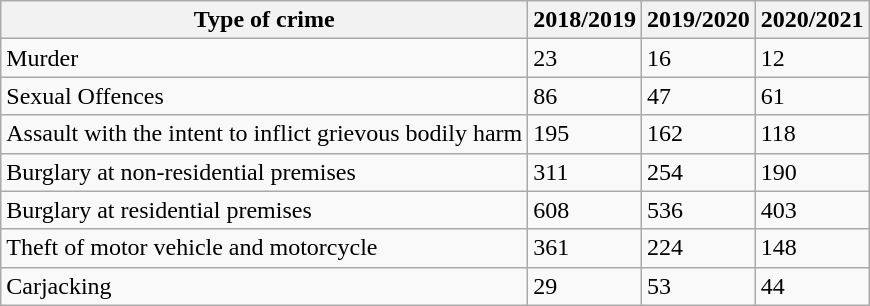<table class="wikitable">
<tr>
<th>Type of crime</th>
<th>2018/2019</th>
<th>2019/2020</th>
<th>2020/2021</th>
</tr>
<tr>
<td>Murder</td>
<td>23</td>
<td>16</td>
<td>12</td>
</tr>
<tr>
<td>Sexual Offences</td>
<td>86</td>
<td>47</td>
<td>61</td>
</tr>
<tr>
<td>Assault with the intent to inflict grievous bodily harm</td>
<td>195</td>
<td>162</td>
<td>118</td>
</tr>
<tr>
<td>Burglary at non-residential premises</td>
<td>311</td>
<td>254</td>
<td>190</td>
</tr>
<tr>
<td>Burglary at residential premises</td>
<td>608</td>
<td>536</td>
<td>403</td>
</tr>
<tr>
<td>Theft of motor vehicle and motorcycle</td>
<td>361</td>
<td>224</td>
<td>148</td>
</tr>
<tr>
<td>Carjacking</td>
<td>29</td>
<td>53</td>
<td>44</td>
</tr>
</table>
